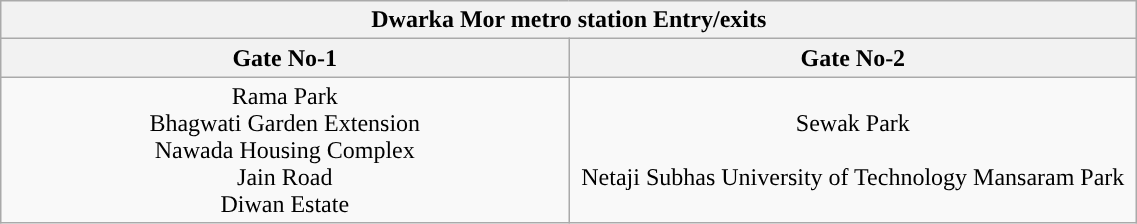<table class="wikitable" style="text-align: center;" width="60%">
<tr>
<th align="center" colspan="5" style="background:#"><span>Dwarka Mor metro station Entry/exits</span></th>
</tr>
<tr>
<th style="width:30%;">Gate No-1 </th>
<th style="width:30%;">Gate No-2 </th>
</tr>
<tr>
<td>Rama Park<br>Bhagwati Garden Extension<br>Nawada Housing Complex<br>Jain Road<br>Diwan Estate</td>
<td>Sewak Park<br><br>Netaji Subhas University of Technology
Mansaram Park</td>
</tr>
</table>
